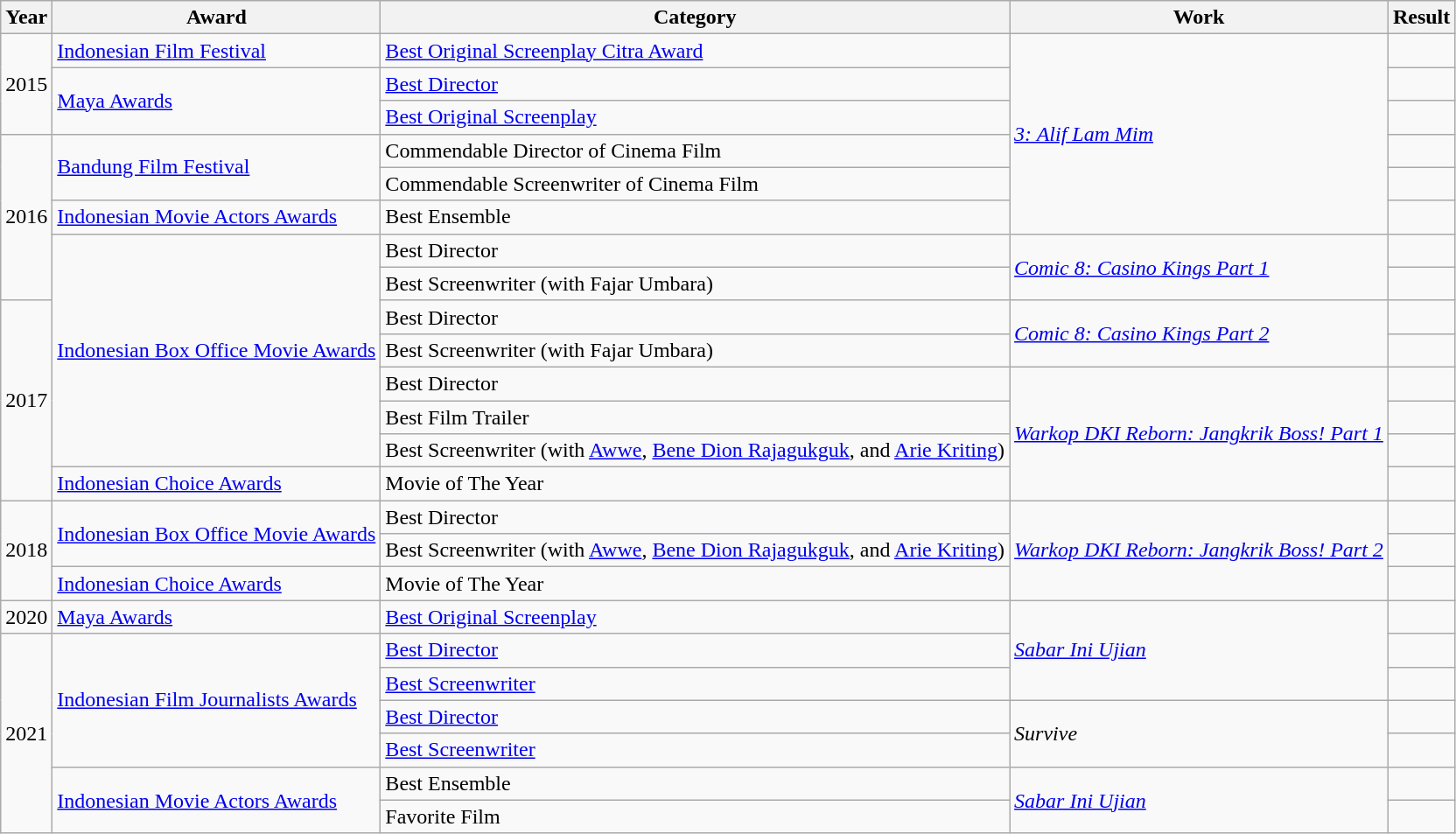<table class="wikitable sortable">
<tr>
<th>Year</th>
<th>Award</th>
<th>Category</th>
<th>Work</th>
<th>Result</th>
</tr>
<tr>
<td rowspan="3">2015</td>
<td><a href='#'>Indonesian Film Festival</a></td>
<td><a href='#'>Best Original Screenplay Citra Award</a></td>
<td rowspan="6"><em><a href='#'>3: Alif Lam Mim</a></em></td>
<td></td>
</tr>
<tr>
<td rowspan="2"><a href='#'>Maya Awards</a></td>
<td><a href='#'>Best Director</a></td>
<td></td>
</tr>
<tr>
<td><a href='#'>Best Original Screenplay</a></td>
<td></td>
</tr>
<tr>
<td rowspan="5">2016</td>
<td rowspan="2"><a href='#'>Bandung Film Festival</a></td>
<td>Commendable Director of Cinema Film</td>
<td></td>
</tr>
<tr>
<td>Commendable Screenwriter of Cinema Film</td>
<td></td>
</tr>
<tr>
<td><a href='#'>Indonesian Movie Actors Awards</a></td>
<td>Best Ensemble</td>
<td></td>
</tr>
<tr>
<td rowspan="7"><a href='#'>Indonesian Box Office Movie Awards</a></td>
<td>Best Director</td>
<td rowspan="2"><em><a href='#'>Comic 8: Casino Kings Part 1</a></em></td>
<td></td>
</tr>
<tr>
<td>Best Screenwriter (with Fajar Umbara)</td>
<td></td>
</tr>
<tr>
<td rowspan="6">2017</td>
<td>Best Director</td>
<td rowspan="2"><em><a href='#'>Comic 8: Casino Kings Part 2</a></em></td>
<td></td>
</tr>
<tr>
<td>Best Screenwriter (with Fajar Umbara)</td>
<td></td>
</tr>
<tr>
<td>Best Director</td>
<td rowspan="4"><em><a href='#'>Warkop DKI Reborn: Jangkrik Boss! Part 1</a></em></td>
<td></td>
</tr>
<tr>
<td>Best Film Trailer</td>
<td></td>
</tr>
<tr>
<td>Best Screenwriter (with <a href='#'>Awwe</a>, <a href='#'>Bene Dion Rajagukguk</a>, and <a href='#'>Arie Kriting</a>)</td>
<td></td>
</tr>
<tr>
<td><a href='#'>Indonesian Choice Awards</a></td>
<td>Movie of The Year</td>
<td></td>
</tr>
<tr>
<td rowspan="3">2018</td>
<td rowspan="2"><a href='#'>Indonesian Box Office Movie Awards</a></td>
<td>Best Director</td>
<td rowspan="3"><em><a href='#'>Warkop DKI Reborn: Jangkrik Boss! Part 2</a></em></td>
<td></td>
</tr>
<tr>
<td>Best Screenwriter (with <a href='#'>Awwe</a>, <a href='#'>Bene Dion Rajagukguk</a>, and <a href='#'>Arie Kriting</a>)</td>
<td></td>
</tr>
<tr>
<td><a href='#'>Indonesian Choice Awards</a></td>
<td>Movie of The Year</td>
<td></td>
</tr>
<tr>
<td>2020</td>
<td><a href='#'>Maya Awards</a></td>
<td><a href='#'>Best Original Screenplay</a></td>
<td rowspan="3"><em><a href='#'>Sabar Ini Ujian</a></em></td>
<td></td>
</tr>
<tr>
<td rowspan="6">2021</td>
<td rowspan="4"><a href='#'>Indonesian Film Journalists Awards</a></td>
<td><a href='#'>Best Director</a></td>
<td></td>
</tr>
<tr>
<td><a href='#'>Best Screenwriter</a></td>
<td></td>
</tr>
<tr>
<td><a href='#'>Best Director</a></td>
<td rowspan="2"><em>Survive</em></td>
<td></td>
</tr>
<tr>
<td><a href='#'>Best Screenwriter</a></td>
<td></td>
</tr>
<tr>
<td rowspan="2"><a href='#'>Indonesian Movie Actors Awards</a></td>
<td>Best Ensemble</td>
<td rowspan="2"><em><a href='#'>Sabar Ini Ujian</a></em></td>
<td></td>
</tr>
<tr>
<td>Favorite Film</td>
<td></td>
</tr>
</table>
